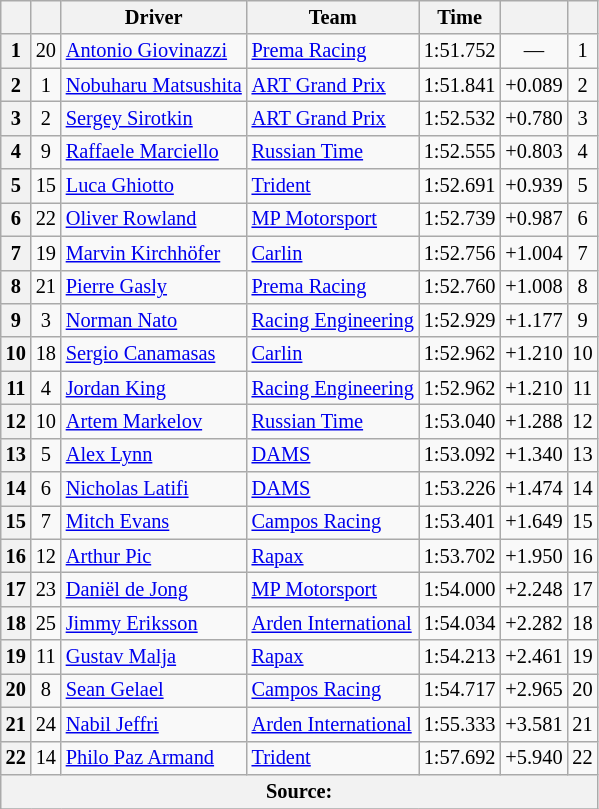<table class="wikitable sortable" style="font-size:85%">
<tr>
<th scope="col"></th>
<th scope="col"></th>
<th scope="col">Driver</th>
<th scope="col">Team</th>
<th scope="col">Time</th>
<th scope="col"></th>
<th scope="col"></th>
</tr>
<tr>
<th scope="row">1</th>
<td align="center">20</td>
<td data-sort-value="GIO"> <a href='#'>Antonio Giovinazzi</a></td>
<td><a href='#'>Prema Racing</a></td>
<td>1:51.752</td>
<td align="center">—</td>
<td align="center">1</td>
</tr>
<tr>
<th scope="row">2</th>
<td align="center">1</td>
<td data-sort-value="MAT"> <a href='#'>Nobuharu Matsushita</a></td>
<td><a href='#'>ART Grand Prix</a></td>
<td>1:51.841</td>
<td>+0.089</td>
<td align="center">2</td>
</tr>
<tr>
<th scope="row">3</th>
<td align="center">2</td>
<td data-sort-value="SIR"> <a href='#'>Sergey Sirotkin</a></td>
<td><a href='#'>ART Grand Prix</a></td>
<td>1:52.532</td>
<td>+0.780</td>
<td align="center">3</td>
</tr>
<tr>
<th scope="row">4</th>
<td align="center">9</td>
<td data-sort-value="MAR"> <a href='#'>Raffaele Marciello</a></td>
<td><a href='#'>Russian Time</a></td>
<td>1:52.555</td>
<td>+0.803</td>
<td align="center">4</td>
</tr>
<tr>
<th scope="row">5</th>
<td align="center">15</td>
<td data-sort-value="GHI"> <a href='#'>Luca Ghiotto</a></td>
<td><a href='#'>Trident</a></td>
<td>1:52.691</td>
<td>+0.939</td>
<td align="center">5</td>
</tr>
<tr>
<th scope="row">6</th>
<td align="center">22</td>
<td data-sort-value="ROW"> <a href='#'>Oliver Rowland</a></td>
<td><a href='#'>MP Motorsport</a></td>
<td>1:52.739</td>
<td>+0.987</td>
<td align="center">6</td>
</tr>
<tr>
<th scope="row">7</th>
<td align="center">19</td>
<td data-sort-value="KIR"> <a href='#'>Marvin Kirchhöfer</a></td>
<td><a href='#'>Carlin</a></td>
<td>1:52.756</td>
<td>+1.004</td>
<td align="center">7</td>
</tr>
<tr>
<th scope="row">8</th>
<td align="center">21</td>
<td data-sort-value="GAS"> <a href='#'>Pierre Gasly</a></td>
<td><a href='#'>Prema Racing</a></td>
<td>1:52.760</td>
<td>+1.008</td>
<td align="center">8</td>
</tr>
<tr>
<th scope="row">9</th>
<td align="center">3</td>
<td data-sort-value="NAT"> <a href='#'>Norman Nato</a></td>
<td><a href='#'>Racing Engineering</a></td>
<td>1:52.929</td>
<td>+1.177</td>
<td align="center">9</td>
</tr>
<tr>
<th scope="row">10</th>
<td align="center">18</td>
<td data-sort-value="CAN"> <a href='#'>Sergio Canamasas</a></td>
<td><a href='#'>Carlin</a></td>
<td>1:52.962</td>
<td>+1.210</td>
<td align="center">10</td>
</tr>
<tr>
<th scope="row">11</th>
<td align="center">4</td>
<td data-sort-value="KIN"> <a href='#'>Jordan King</a></td>
<td><a href='#'>Racing Engineering</a></td>
<td>1:52.962</td>
<td>+1.210</td>
<td align="center">11</td>
</tr>
<tr>
<th scope="row">12</th>
<td align="center">10</td>
<td data-sort-value="MAR"> <a href='#'>Artem Markelov</a></td>
<td><a href='#'>Russian Time</a></td>
<td>1:53.040</td>
<td>+1.288</td>
<td align="center">12</td>
</tr>
<tr>
<th scope="row">13</th>
<td align="center">5</td>
<td data-sort-value="LYN"> <a href='#'>Alex Lynn</a></td>
<td><a href='#'>DAMS</a></td>
<td>1:53.092</td>
<td>+1.340</td>
<td align="center">13</td>
</tr>
<tr>
<th scope="row">14</th>
<td align="center">6</td>
<td data-sort-value="LAT"> <a href='#'>Nicholas Latifi</a></td>
<td><a href='#'>DAMS</a></td>
<td>1:53.226</td>
<td>+1.474</td>
<td align="center">14</td>
</tr>
<tr>
<th scope="row">15</th>
<td align="center">7</td>
<td data-sort-value="EVA"> <a href='#'>Mitch Evans</a></td>
<td><a href='#'>Campos Racing</a></td>
<td>1:53.401</td>
<td>+1.649</td>
<td align="center">15</td>
</tr>
<tr>
<th scope="row">16</th>
<td align="center">12</td>
<td data-sort-value="PIC"> <a href='#'>Arthur Pic</a></td>
<td><a href='#'>Rapax</a></td>
<td>1:53.702</td>
<td>+1.950</td>
<td align="center">16</td>
</tr>
<tr>
<th scope="row">17</th>
<td align="center">23</td>
<td data-sort-value="DEJ"> <a href='#'>Daniël de Jong</a></td>
<td><a href='#'>MP Motorsport</a></td>
<td>1:54.000</td>
<td>+2.248</td>
<td align="center">17</td>
</tr>
<tr>
<th scope="row">18</th>
<td align="center">25</td>
<td data-sort-value="ERI"> <a href='#'>Jimmy Eriksson</a></td>
<td><a href='#'>Arden International</a></td>
<td>1:54.034</td>
<td>+2.282</td>
<td align="center">18</td>
</tr>
<tr>
<th scope="row">19</th>
<td align="center">11</td>
<td data-sort-value="MAL"> <a href='#'>Gustav Malja</a></td>
<td><a href='#'>Rapax</a></td>
<td>1:54.213</td>
<td>+2.461</td>
<td align="center">19</td>
</tr>
<tr>
<th scope="row">20</th>
<td align="center">8</td>
<td data-sort-value="GEL"> <a href='#'>Sean Gelael</a></td>
<td><a href='#'>Campos Racing</a></td>
<td>1:54.717</td>
<td>+2.965</td>
<td align="center">20</td>
</tr>
<tr>
<th scope="row">21</th>
<td align="center">24</td>
<td data-sort-value="JEF"> <a href='#'>Nabil Jeffri</a></td>
<td><a href='#'>Arden International</a></td>
<td>1:55.333</td>
<td>+3.581</td>
<td align="center">21</td>
</tr>
<tr>
<th scope="row">22</th>
<td align="center">14</td>
<td data-sort-value="ARM"> <a href='#'>Philo Paz Armand</a></td>
<td><a href='#'>Trident</a></td>
<td>1:57.692</td>
<td>+5.940</td>
<td align="center">22</td>
</tr>
<tr class="sortbottom">
<th colspan="7">Source:</th>
</tr>
<tr>
</tr>
</table>
